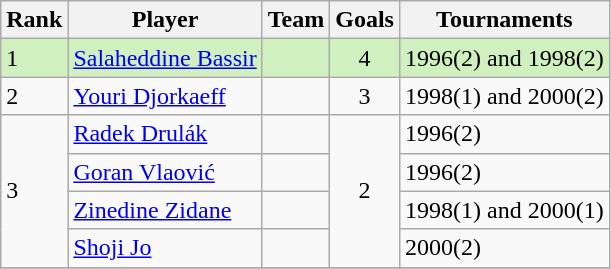<table class="wikitable">
<tr>
<th>Rank</th>
<th>Player</th>
<th>Team</th>
<th>Goals</th>
<th>Tournaments</th>
</tr>
<tr bgcolor="D0F0C0">
<td>1</td>
<td><a href='#'>Salaheddine Bassir</a></td>
<td></td>
<td align="center">4</td>
<td>1996(2) and 1998(2)</td>
</tr>
<tr>
<td>2</td>
<td><a href='#'>Youri Djorkaeff</a></td>
<td></td>
<td align="center">3</td>
<td>1998(1) and 2000(2)</td>
</tr>
<tr>
<td rowspan=4>3</td>
<td><a href='#'>Radek Drulák</a></td>
<td></td>
<td rowspan=4 align="center">2</td>
<td>1996(2)</td>
</tr>
<tr>
<td><a href='#'>Goran Vlaović</a></td>
<td></td>
<td>1996(2)</td>
</tr>
<tr>
<td><a href='#'>Zinedine Zidane</a></td>
<td></td>
<td>1998(1) and 2000(1)</td>
</tr>
<tr>
<td><a href='#'>Shoji Jo</a></td>
<td></td>
<td>2000(2)</td>
</tr>
<tr>
</tr>
</table>
